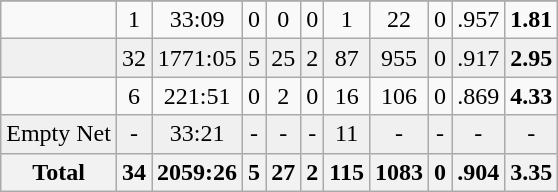<table class="wikitable sortable">
<tr align="center">
</tr>
<tr align="center" bgcolor="">
<td></td>
<td>1</td>
<td>33:09</td>
<td>0</td>
<td>0</td>
<td>0</td>
<td>1</td>
<td>22</td>
<td>0</td>
<td>.957</td>
<td><strong>1.81</strong></td>
</tr>
<tr align="center" bgcolor="f0f0f0">
<td></td>
<td>32</td>
<td>1771:05</td>
<td>5</td>
<td>25</td>
<td>2</td>
<td>87</td>
<td>955</td>
<td>0</td>
<td>.917</td>
<td><strong>2.95</strong></td>
</tr>
<tr align="center" bgcolor="">
<td></td>
<td>6</td>
<td>221:51</td>
<td>0</td>
<td>2</td>
<td>0</td>
<td>16</td>
<td>106</td>
<td>0</td>
<td>.869</td>
<td><strong>4.33</strong></td>
</tr>
<tr align="center" bgcolor="f0f0f0">
<td>Empty Net</td>
<td>-</td>
<td>33:21</td>
<td>-</td>
<td>-</td>
<td>-</td>
<td>11</td>
<td>-</td>
<td>-</td>
<td>-</td>
<td>-</td>
</tr>
<tr>
<th>Total</th>
<th>34</th>
<th>2059:26</th>
<th>5</th>
<th>27</th>
<th>2</th>
<th>115</th>
<th>1083</th>
<th>0</th>
<th>.904</th>
<th>3.35</th>
</tr>
</table>
